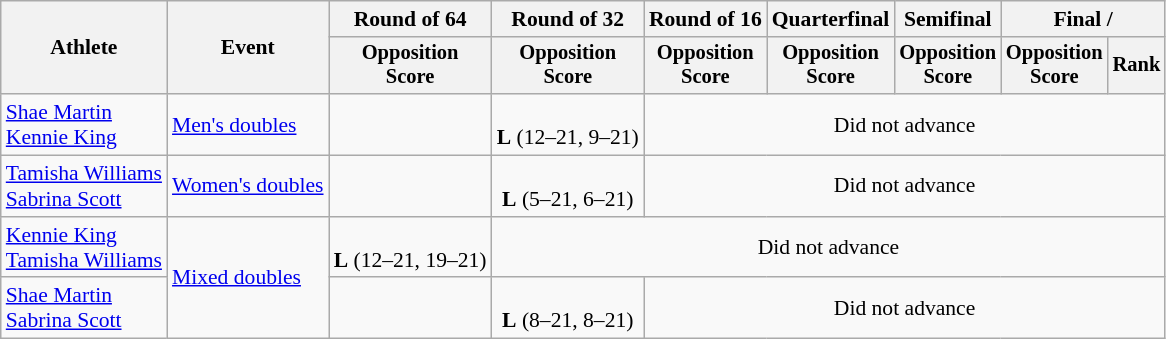<table class=wikitable style="font-size:90%">
<tr>
<th rowspan=2>Athlete</th>
<th rowspan=2>Event</th>
<th>Round of 64</th>
<th>Round of 32</th>
<th>Round of 16</th>
<th>Quarterfinal</th>
<th>Semifinal</th>
<th colspan=2>Final / </th>
</tr>
<tr style="font-size:95%">
<th>Opposition<br>Score</th>
<th>Opposition<br>Score</th>
<th>Opposition<br>Score</th>
<th>Opposition<br>Score</th>
<th>Opposition<br>Score</th>
<th>Opposition<br>Score</th>
<th>Rank</th>
</tr>
<tr align=center>
<td align=left><a href='#'>Shae Martin</a><br><a href='#'>Kennie King</a></td>
<td align=left><a href='#'>Men's doubles</a></td>
<td></td>
<td><br><strong>L</strong> (12–21, 9–21)</td>
<td colspan=5>Did not advance</td>
</tr>
<tr align=center>
<td align=left><a href='#'>Tamisha Williams</a><br><a href='#'>Sabrina Scott</a></td>
<td align=left><a href='#'>Women's doubles</a></td>
<td></td>
<td><br><strong>L</strong> (5–21, 6–21)</td>
<td colspan=5>Did not advance</td>
</tr>
<tr align=center>
<td align=left><a href='#'>Kennie King</a><br><a href='#'>Tamisha Williams</a></td>
<td align=left rowspan=2><a href='#'>Mixed doubles</a></td>
<td><br><strong>L</strong> (12–21, 19–21)</td>
<td colspan=6>Did not advance</td>
</tr>
<tr align=center>
<td align=left><a href='#'>Shae Martin</a><br><a href='#'>Sabrina Scott</a></td>
<td></td>
<td><br><strong>L</strong> (8–21, 8–21)</td>
<td colspan=5>Did not advance</td>
</tr>
</table>
